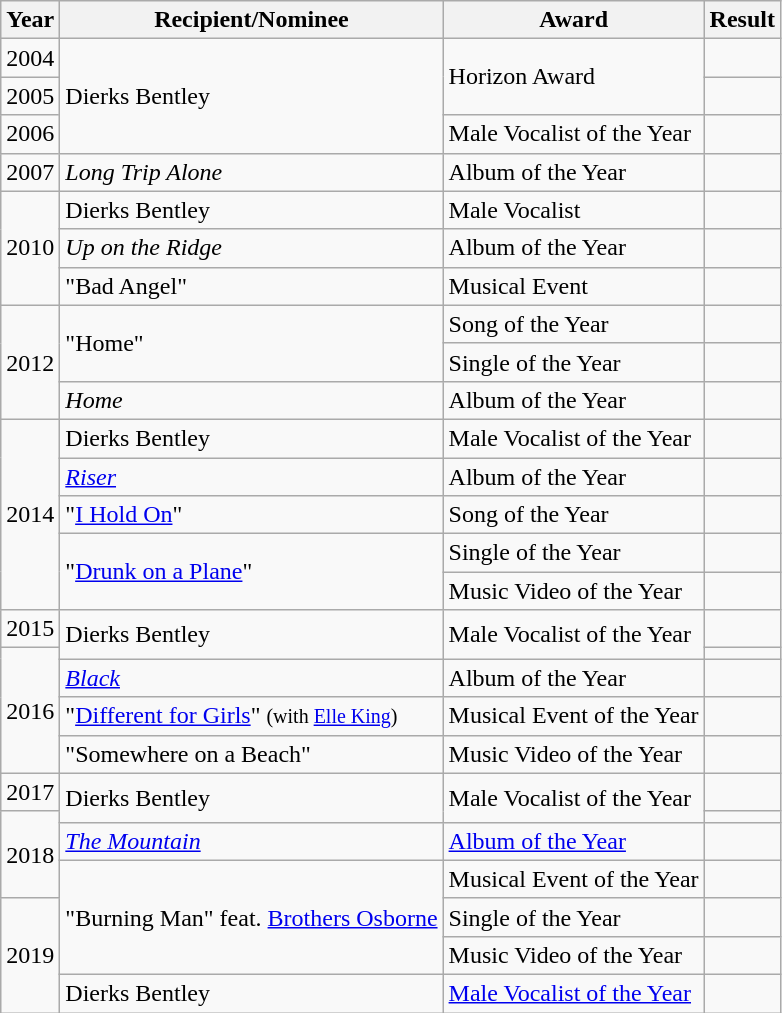<table class="wikitable">
<tr>
<th>Year</th>
<th>Recipient/Nominee</th>
<th>Award</th>
<th>Result</th>
</tr>
<tr>
<td>2004</td>
<td rowspan="3">Dierks Bentley</td>
<td rowspan="2">Horizon Award</td>
<td></td>
</tr>
<tr>
<td>2005</td>
<td></td>
</tr>
<tr>
<td>2006</td>
<td>Male Vocalist of the Year</td>
<td></td>
</tr>
<tr>
<td>2007</td>
<td><em>Long Trip Alone</em></td>
<td>Album of the Year</td>
<td></td>
</tr>
<tr>
<td rowspan="3">2010</td>
<td>Dierks Bentley</td>
<td>Male Vocalist</td>
<td></td>
</tr>
<tr>
<td><em>Up on the Ridge</em></td>
<td>Album of the Year</td>
<td></td>
</tr>
<tr>
<td>"Bad Angel" </td>
<td>Musical Event</td>
<td></td>
</tr>
<tr>
<td rowspan="3">2012</td>
<td rowspan="2">"Home"</td>
<td>Song of the Year</td>
<td></td>
</tr>
<tr>
<td>Single of the Year</td>
<td></td>
</tr>
<tr>
<td><em>Home</em></td>
<td>Album of the Year</td>
<td></td>
</tr>
<tr>
<td rowspan="5">2014</td>
<td>Dierks Bentley</td>
<td>Male Vocalist of the Year</td>
<td></td>
</tr>
<tr>
<td><em><a href='#'>Riser</a></em></td>
<td>Album of the Year</td>
<td></td>
</tr>
<tr>
<td>"<a href='#'>I Hold On</a>"</td>
<td>Song of the Year</td>
<td></td>
</tr>
<tr>
<td rowspan="2">"<a href='#'>Drunk on a Plane</a>"</td>
<td>Single of the Year</td>
<td></td>
</tr>
<tr>
<td>Music Video of the Year</td>
<td></td>
</tr>
<tr>
<td>2015</td>
<td rowspan="2">Dierks Bentley</td>
<td rowspan="2">Male Vocalist of the Year</td>
<td></td>
</tr>
<tr>
<td rowspan="4">2016</td>
<td></td>
</tr>
<tr>
<td><em><a href='#'>Black</a></em></td>
<td>Album of the Year</td>
<td></td>
</tr>
<tr>
<td>"<a href='#'>Different for Girls</a>" <small>(with <a href='#'>Elle King</a>)</small></td>
<td>Musical Event of the Year</td>
<td></td>
</tr>
<tr>
<td>"Somewhere on a Beach"</td>
<td>Music Video of the Year</td>
<td></td>
</tr>
<tr>
<td>2017</td>
<td rowspan=2>Dierks Bentley</td>
<td rowspan=2>Male Vocalist of the Year</td>
<td></td>
</tr>
<tr>
<td rowspan="3">2018</td>
<td></td>
</tr>
<tr>
<td><em><a href='#'>The Mountain</a></em></td>
<td><a href='#'>Album of the Year</a></td>
<td></td>
</tr>
<tr>
<td rowspan="3">"Burning Man" feat. <a href='#'>Brothers Osborne</a></td>
<td>Musical Event of the Year</td>
<td></td>
</tr>
<tr>
<td rowspan="3">2019</td>
<td>Single of the Year</td>
<td></td>
</tr>
<tr>
<td>Music Video of the Year</td>
<td></td>
</tr>
<tr>
<td>Dierks Bentley</td>
<td><a href='#'>Male Vocalist of the Year</a></td>
<td></td>
</tr>
</table>
